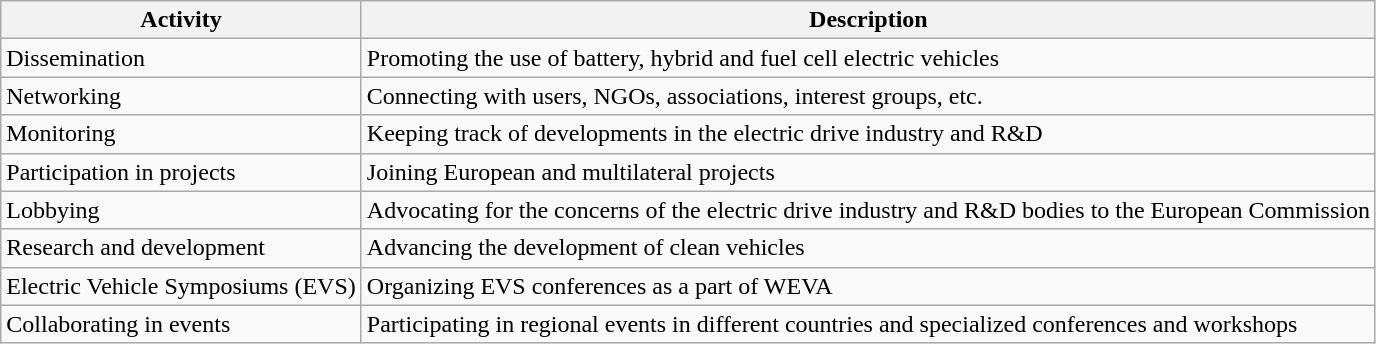<table class="wikitable">
<tr>
<th>Activity</th>
<th>Description</th>
</tr>
<tr>
<td>Dissemination</td>
<td>Promoting the use of battery, hybrid and fuel cell electric vehicles</td>
</tr>
<tr>
<td>Networking</td>
<td>Connecting with users, NGOs, associations, interest groups, etc.</td>
</tr>
<tr>
<td>Monitoring</td>
<td>Keeping track of developments in the electric drive industry and R&D</td>
</tr>
<tr>
<td>Participation in projects</td>
<td>Joining European and multilateral projects</td>
</tr>
<tr>
<td>Lobbying</td>
<td>Advocating for the concerns of the electric drive industry and R&D bodies to the European Commission</td>
</tr>
<tr>
<td>Research and development</td>
<td>Advancing the development of clean vehicles</td>
</tr>
<tr>
<td>Electric Vehicle Symposiums (EVS)</td>
<td>Organizing EVS conferences as a part of WEVA</td>
</tr>
<tr>
<td>Collaborating in events</td>
<td>Participating in regional events in different countries and specialized conferences and workshops</td>
</tr>
</table>
